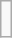<table class="wikitable" style="font-size:90%;" align="center">
<tr>
<td><br><div>








































</div></td>
</tr>
</table>
